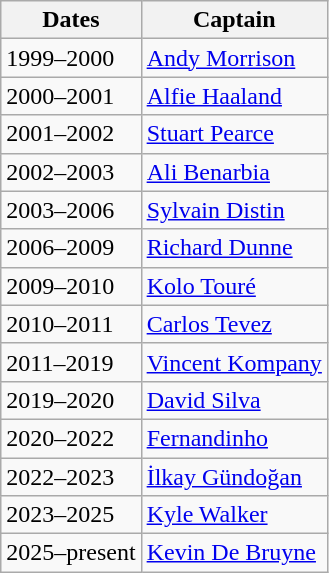<table class="wikitable plainrowheaders unsortable">
<tr>
<th scope="col">Dates</th>
<th scope="col">Captain</th>
</tr>
<tr>
<td>1999–2000</td>
<td scope="row"> <a href='#'>Andy Morrison</a></td>
</tr>
<tr>
<td>2000–2001</td>
<td scope="row"> <a href='#'>Alfie Haaland</a></td>
</tr>
<tr>
<td>2001–2002</td>
<td scope="row"> <a href='#'>Stuart Pearce</a></td>
</tr>
<tr>
<td>2002–2003</td>
<td scope="row"> <a href='#'>Ali Benarbia</a></td>
</tr>
<tr>
<td>2003–2006</td>
<td scope="row"> <a href='#'>Sylvain Distin</a></td>
</tr>
<tr>
<td>2006–2009</td>
<td scope="row"> <a href='#'>Richard Dunne</a></td>
</tr>
<tr>
<td>2009–2010</td>
<td scope="row"> <a href='#'>Kolo Touré</a></td>
</tr>
<tr>
<td>2010–2011</td>
<td scope="row"> <a href='#'>Carlos Tevez</a></td>
</tr>
<tr>
<td>2011–2019</td>
<td scope="row"> <a href='#'>Vincent Kompany</a></td>
</tr>
<tr>
<td>2019–2020</td>
<td scope="row"> <a href='#'>David Silva</a></td>
</tr>
<tr>
<td>2020–2022</td>
<td scope="row"> <a href='#'>Fernandinho</a></td>
</tr>
<tr>
<td>2022–2023</td>
<td scope="row"> <a href='#'>İlkay Gündoğan</a></td>
</tr>
<tr>
<td>2023–2025</td>
<td scope="row"> <a href='#'>Kyle Walker</a></td>
</tr>
<tr>
<td>2025–present</td>
<td> <a href='#'>Kevin De Bruyne</a></td>
</tr>
</table>
